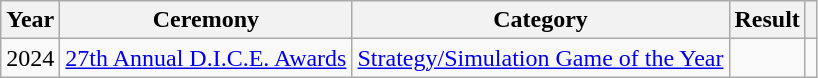<table class="wikitable plainrowheaders sortable" width="auto">
<tr>
<th scope="col">Year</th>
<th scope="col">Ceremony</th>
<th scope="col">Category</th>
<th scope="col">Result</th>
<th scope="col" class="unsortable"></th>
</tr>
<tr>
<td style="text-align:center;">2024</td>
<td><a href='#'>27th Annual D.I.C.E. Awards</a></td>
<td><a href='#'>Strategy/Simulation Game of the Year</a></td>
<td></td>
<td style="text-align:center;"></td>
</tr>
</table>
